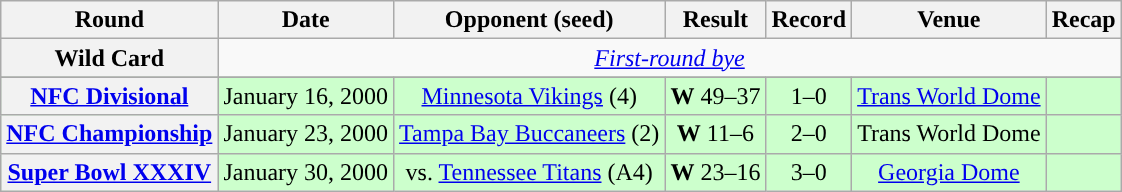<table class="wikitable" style="text-align:center">
<tr>
<th>Round</th>
<th>Date</th>
<th>Opponent (seed)</th>
<th>Result</th>
<th>Record</th>
<th>Venue</th>
<th>Recap</th>
</tr>
<tr>
<th>Wild Card</th>
<td colspan="6" align="center"><em><a href='#'>First-round bye</a></em></td>
</tr>
<tr>
</tr>
<tr style="background:#cfc">
<th><a href='#'>NFC Divisional</a></th>
<td>January 16, 2000</td>
<td><a href='#'>Minnesota Vikings</a> (4)</td>
<td><strong>W</strong> 49–37</td>
<td>1–0</td>
<td><a href='#'>Trans World Dome</a></td>
<td></td>
</tr>
<tr style="background:#cfc">
<th><a href='#'>NFC Championship</a></th>
<td>January 23, 2000</td>
<td><a href='#'>Tampa Bay Buccaneers</a> (2)</td>
<td><strong>W</strong> 11–6</td>
<td>2–0</td>
<td>Trans World Dome</td>
<td></td>
</tr>
<tr style="background:#cfc">
<th><a href='#'>Super Bowl XXXIV</a></th>
<td>January 30, 2000</td>
<td>vs. <a href='#'>Tennessee Titans</a> (A4)</td>
<td><strong>W</strong> 23–16</td>
<td>3–0</td>
<td><a href='#'>Georgia Dome</a></td>
<td></td>
</tr>
</table>
